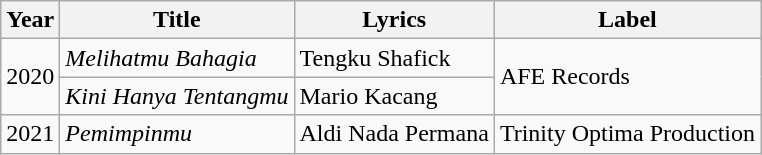<table class="wikitable">
<tr>
<th>Year</th>
<th>Title</th>
<th>Lyrics</th>
<th>Label</th>
</tr>
<tr>
<td rowspan="2">2020</td>
<td><em>Melihatmu Bahagia</em></td>
<td>Tengku Shafick</td>
<td rowspan="2">AFE Records</td>
</tr>
<tr>
<td><em>Kini Hanya Tentangmu</em></td>
<td>Mario Kacang</td>
</tr>
<tr>
<td>2021</td>
<td><em>Pemimpinmu</em></td>
<td>Aldi Nada Permana</td>
<td>Trinity Optima Production</td>
</tr>
</table>
